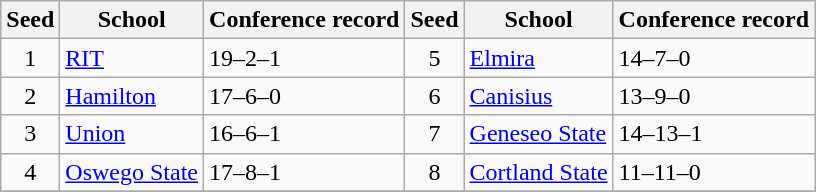<table class="wikitable">
<tr>
<th>Seed</th>
<th>School</th>
<th>Conference record</th>
<th>Seed</th>
<th>School</th>
<th>Conference record</th>
</tr>
<tr>
<td align=center>1</td>
<td><a href='#'>RIT</a></td>
<td>19–2–1</td>
<td align=center>5</td>
<td><a href='#'>Elmira</a></td>
<td>14–7–0</td>
</tr>
<tr>
<td align=center>2</td>
<td><a href='#'>Hamilton</a></td>
<td>17–6–0</td>
<td align=center>6</td>
<td><a href='#'>Canisius</a></td>
<td>13–9–0</td>
</tr>
<tr>
<td align=center>3</td>
<td><a href='#'>Union</a></td>
<td>16–6–1</td>
<td align=center>7</td>
<td><a href='#'>Geneseo State</a></td>
<td>14–13–1</td>
</tr>
<tr>
<td align=center>4</td>
<td><a href='#'>Oswego State</a></td>
<td>17–8–1</td>
<td align=center>8</td>
<td><a href='#'>Cortland State</a></td>
<td>11–11–0</td>
</tr>
<tr>
</tr>
</table>
